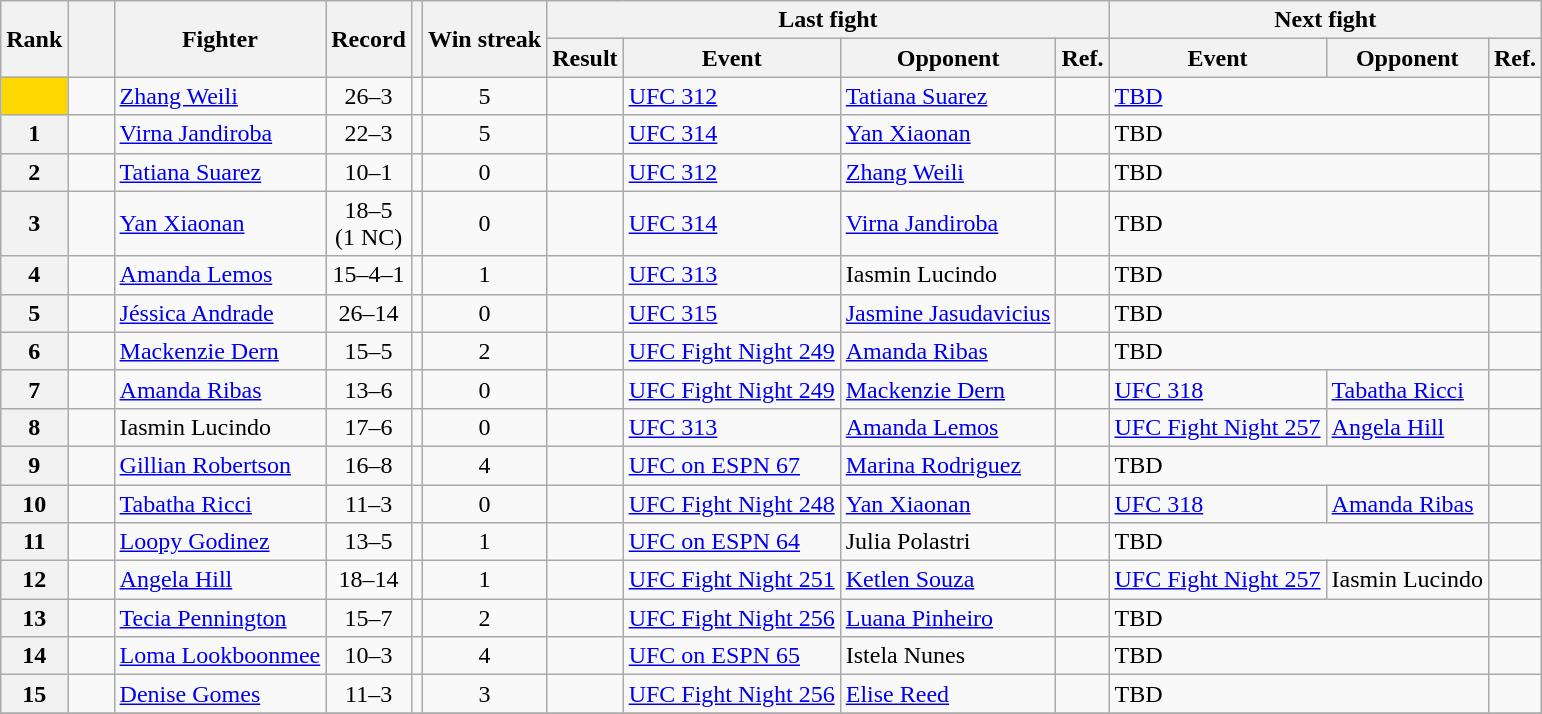<table class="wikitable">
<tr>
<th rowspan=2>Rank</th>
<th width=3% rowspan=2></th>
<th rowspan=2>Fighter</th>
<th rowspan=2>Record</th>
<th rowspan=2></th>
<th rowspan=2>Win streak</th>
<th colspan=4>Last fight</th>
<th colspan=3>Next fight</th>
</tr>
<tr>
<th>Result</th>
<th>Event</th>
<th>Opponent</th>
<th>Ref.</th>
<th>Event</th>
<th>Opponent</th>
<th>Ref.</th>
</tr>
<tr>
<th style="background:gold"></th>
<td></td>
<td><a href='#'>Zhang Weili</a></td>
<td align=center>26–3</td>
<td align=center></td>
<td align=center>5<br></td>
<td></td>
<td><a href='#'>UFC 312</a></td>
<td><a href='#'>Tatiana Suarez</a></td>
<td></td>
<td colspan=2><a href='#'>TBD</a></td>
<td></td>
</tr>
<tr>
<th>1</th>
<td></td>
<td><a href='#'>Virna Jandiroba</a></td>
<td align=center>22–3</td>
<td align=center></td>
<td align=center>5</td>
<td></td>
<td><a href='#'>UFC 314</a></td>
<td><a href='#'>Yan Xiaonan</a></td>
<td></td>
<td colspan=2>TBD</td>
<td></td>
</tr>
<tr>
<th>2</th>
<td></td>
<td><a href='#'>Tatiana Suarez</a></td>
<td align=center>10–1</td>
<td align=center></td>
<td align=center>0</td>
<td></td>
<td><a href='#'>UFC 312</a></td>
<td><a href='#'>Zhang Weili</a></td>
<td></td>
<td colspan=2>TBD</td>
<td></td>
</tr>
<tr>
<th>3</th>
<td></td>
<td><a href='#'>Yan Xiaonan</a></td>
<td align=center>18–5<br>(1 NC)</td>
<td align=center></td>
<td align=center>0</td>
<td></td>
<td><a href='#'>UFC 314</a></td>
<td><a href='#'>Virna Jandiroba</a></td>
<td></td>
<td colspan=2>TBD</td>
<td></td>
</tr>
<tr>
<th>4</th>
<td></td>
<td><a href='#'>Amanda Lemos</a></td>
<td align=center>15–4–1</td>
<td align=center></td>
<td align=center>1</td>
<td></td>
<td><a href='#'>UFC 313</a></td>
<td>Iasmin Lucindo</td>
<td></td>
<td colspan=2>TBD</td>
<td></td>
</tr>
<tr>
<th>5</th>
<td></td>
<td><a href='#'>Jéssica Andrade</a></td>
<td align=center>26–14</td>
<td align=center></td>
<td align=center>0</td>
<td></td>
<td><a href='#'>UFC 315</a></td>
<td><a href='#'>Jasmine Jasudavicius</a></td>
<td></td>
<td colspan=2>TBD</td>
<td></td>
</tr>
<tr>
<th>6</th>
<td></td>
<td><a href='#'>Mackenzie Dern</a></td>
<td align=center>15–5</td>
<td align=center></td>
<td align=center>2</td>
<td></td>
<td><a href='#'>UFC Fight Night 249</a></td>
<td><a href='#'>Amanda Ribas</a></td>
<td></td>
<td colspan=2>TBD</td>
<td></td>
</tr>
<tr>
<th>7</th>
<td></td>
<td><a href='#'>Amanda Ribas</a></td>
<td align=center>13–6</td>
<td align=center></td>
<td align=center>0</td>
<td></td>
<td><a href='#'>UFC Fight Night 249</a></td>
<td><a href='#'>Mackenzie Dern</a></td>
<td></td>
<td><a href='#'>UFC 318</a></td>
<td><a href='#'>Tabatha Ricci</a></td>
<td></td>
</tr>
<tr>
<th>8</th>
<td></td>
<td>Iasmin Lucindo</td>
<td align=center>17–6</td>
<td align=center></td>
<td align=center>0</td>
<td></td>
<td><a href='#'>UFC 313</a></td>
<td><a href='#'>Amanda Lemos</a></td>
<td></td>
<td><a href='#'>UFC Fight Night 257</a></td>
<td><a href='#'>Angela Hill</a></td>
<td></td>
</tr>
<tr>
<th>9</th>
<td></td>
<td><a href='#'>Gillian Robertson</a></td>
<td align=center>16–8</td>
<td align=center></td>
<td align=center>4</td>
<td></td>
<td><a href='#'>UFC on ESPN 67</a></td>
<td><a href='#'>Marina Rodriguez</a></td>
<td></td>
<td colspan=2>TBD</td>
<td></td>
</tr>
<tr>
<th>10</th>
<td></td>
<td><a href='#'>Tabatha Ricci</a></td>
<td align=center>11–3</td>
<td align=center></td>
<td align=center>0</td>
<td></td>
<td><a href='#'>UFC Fight Night 248</a></td>
<td><a href='#'>Yan Xiaonan</a></td>
<td></td>
<td><a href='#'>UFC 318</a></td>
<td><a href='#'>Amanda Ribas</a></td>
<td></td>
</tr>
<tr>
<th>11</th>
<td></td>
<td><a href='#'>Loopy Godinez</a></td>
<td align=center>13–5</td>
<td align=center></td>
<td align=center>1</td>
<td></td>
<td><a href='#'>UFC on ESPN 64</a></td>
<td>Julia Polastri</td>
<td></td>
<td colspan=2>TBD</td>
<td></td>
</tr>
<tr>
<th>12</th>
<td></td>
<td><a href='#'>Angela Hill</a></td>
<td align=center>18–14</td>
<td align=center></td>
<td align=center>1</td>
<td></td>
<td><a href='#'>UFC Fight Night 251</a></td>
<td><a href='#'>Ketlen Souza</a></td>
<td></td>
<td><a href='#'>UFC Fight Night 257</a></td>
<td>Iasmin Lucindo</td>
<td></td>
</tr>
<tr>
<th>13</th>
<td></td>
<td><a href='#'>Tecia Pennington</a></td>
<td align=center>15–7</td>
<td align=center></td>
<td align=center>2</td>
<td></td>
<td><a href='#'>UFC Fight Night 256</a></td>
<td><a href='#'>Luana Pinheiro</a></td>
<td></td>
<td colspan=2>TBD</td>
<td></td>
</tr>
<tr>
<th>14</th>
<td></td>
<td><a href='#'>Loma Lookboonmee</a></td>
<td align=center>10–3</td>
<td align=center></td>
<td align=center>4</td>
<td></td>
<td><a href='#'>UFC on ESPN 65</a></td>
<td>Istela Nunes</td>
<td></td>
<td colspan=2>TBD</td>
<td></td>
</tr>
<tr>
<th>15</th>
<td></td>
<td><a href='#'>Denise Gomes</a></td>
<td align=center>11–3</td>
<td align=center></td>
<td align=center>3</td>
<td></td>
<td><a href='#'>UFC Fight Night 256</a></td>
<td><a href='#'>Elise Reed</a></td>
<td></td>
<td colspan=2>TBD</td>
<td></td>
</tr>
<tr>
</tr>
</table>
